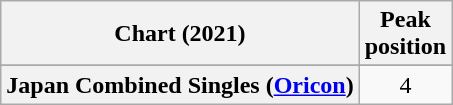<table class="wikitable sortable plainrowheaders" style="text-align:center">
<tr>
<th scope="col">Chart (2021)</th>
<th scope="col">Peak<br>position</th>
</tr>
<tr>
</tr>
<tr>
</tr>
<tr>
<th scope="row">Japan Combined Singles (<a href='#'>Oricon</a>)</th>
<td>4</td>
</tr>
</table>
